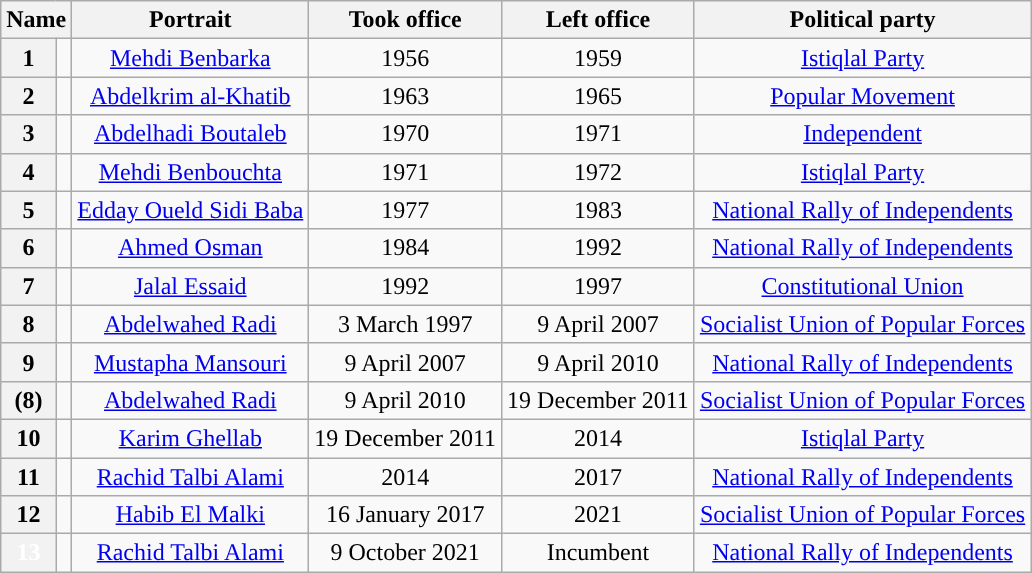<table class="wikitable" style="text-align:center">
<tr>
<th colspan=2>Name</th>
<th>Portrait</th>
<th>Took office</th>
<th>Left office</th>
<th>Political party</th>
</tr>
<tr>
<th style="background-color:">1</th>
<td></td>
<td><a href='#'>Mehdi Benbarka</a></td>
<td>1956</td>
<td>1959</td>
<td><a href='#'>Istiqlal Party</a></td>
</tr>
<tr>
<th style="background-color:">2</th>
<td></td>
<td><a href='#'>Abdelkrim al-Khatib</a></td>
<td>1963</td>
<td>1965</td>
<td><a href='#'>Popular Movement</a></td>
</tr>
<tr>
<th ! style="background: ">3</th>
<td></td>
<td><a href='#'>Abdelhadi Boutaleb</a></td>
<td>1970</td>
<td>1971</td>
<td><a href='#'>Independent</a></td>
</tr>
<tr>
<th style="background-color:">4</th>
<td></td>
<td><a href='#'>Mehdi Benbouchta</a></td>
<td>1971</td>
<td>1972</td>
<td><a href='#'>Istiqlal Party</a></td>
</tr>
<tr>
<th style="background-color:">5</th>
<td></td>
<td><a href='#'>Edday Oueld Sidi Baba</a></td>
<td>1977</td>
<td>1983</td>
<td><a href='#'>National Rally of Independents</a></td>
</tr>
<tr>
<th style="background-color:">6</th>
<td></td>
<td><a href='#'>Ahmed Osman</a></td>
<td>1984</td>
<td>1992</td>
<td><a href='#'>National Rally of Independents</a></td>
</tr>
<tr>
<th style="background-color:">7</th>
<td></td>
<td><a href='#'>Jalal Essaid</a></td>
<td>1992</td>
<td>1997</td>
<td><a href='#'>Constitutional Union</a></td>
</tr>
<tr>
<th style="background-color:">8</th>
<td></td>
<td><a href='#'>Abdelwahed Radi</a></td>
<td>3 March 1997</td>
<td>9 April 2007</td>
<td><a href='#'>Socialist Union of Popular Forces</a></td>
</tr>
<tr>
<th style="background-color:">9</th>
<td></td>
<td><a href='#'>Mustapha Mansouri</a></td>
<td>9 April 2007</td>
<td>9 April 2010</td>
<td><a href='#'>National Rally of Independents</a></td>
</tr>
<tr>
<th style="background-color:">(8)</th>
<td></td>
<td><a href='#'>Abdelwahed Radi</a></td>
<td>9 April 2010</td>
<td>19 December 2011</td>
<td><a href='#'>Socialist Union of Popular Forces</a></td>
</tr>
<tr>
<th style="background-color:">10</th>
<td></td>
<td><a href='#'>Karim Ghellab</a></td>
<td>19 December 2011</td>
<td>2014</td>
<td><a href='#'>Istiqlal Party</a></td>
</tr>
<tr>
<th style="background-color:">11</th>
<td></td>
<td><a href='#'>Rachid Talbi Alami</a></td>
<td>2014</td>
<td>2017</td>
<td><a href='#'>National Rally of Independents</a></td>
</tr>
<tr>
<th style="background-color:">12</th>
<td></td>
<td><a href='#'>Habib El Malki</a></td>
<td>16 January 2017</td>
<td>2021</td>
<td><a href='#'>Socialist Union of Popular Forces</a></td>
</tr>
<tr>
<th style="color:white;">13</th>
<td></td>
<td><a href='#'>Rachid Talbi Alami</a></td>
<td>9 October 2021</td>
<td>Incumbent</td>
<td><a href='#'>National Rally of Independents</a></td>
</tr>
</table>
